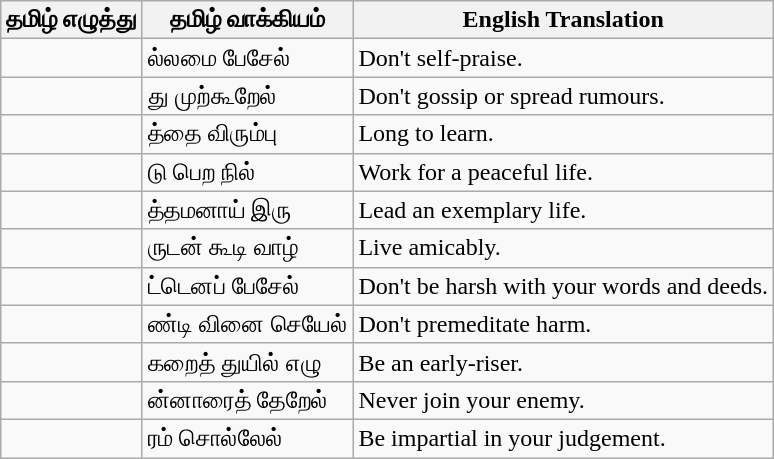<table class="wikitable">
<tr>
<th>தமிழ் எழுத்து</th>
<th>தமிழ் வாக்கியம்</th>
<th>English Translation</th>
</tr>
<tr>
<td></td>
<td>ல்லமை பேசேல்</td>
<td>Don't self-praise.</td>
</tr>
<tr>
<td></td>
<td>து முற்கூறேல்</td>
<td>Don't gossip or spread rumours.</td>
</tr>
<tr>
<td></td>
<td>த்தை விரும்பு</td>
<td>Long to learn.</td>
</tr>
<tr>
<td></td>
<td>டு பெற நில்</td>
<td>Work for a peaceful life.</td>
</tr>
<tr>
<td></td>
<td>த்தமனாய் இரு</td>
<td>Lead an exemplary life.</td>
</tr>
<tr>
<td></td>
<td>ருடன் கூடி வாழ்</td>
<td>Live amicably.</td>
</tr>
<tr>
<td></td>
<td>ட்டெனப் பேசேல்</td>
<td>Don't be harsh with your words and deeds.</td>
</tr>
<tr>
<td></td>
<td>ண்டி வினை செயேல்</td>
<td>Don't premeditate harm.</td>
</tr>
<tr>
<td></td>
<td>கறைத் துயில் எழு</td>
<td>Be an early-riser.</td>
</tr>
<tr>
<td></td>
<td>ன்னாரைத் தேறேல்</td>
<td>Never join your enemy.</td>
</tr>
<tr>
<td></td>
<td>ரம் சொல்லேல்</td>
<td>Be impartial in your judgement.</td>
</tr>
</table>
